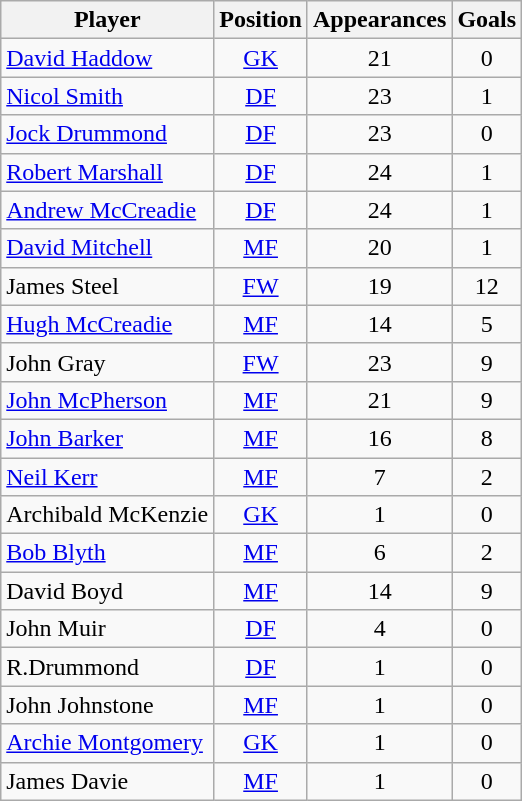<table class="wikitable sortable" style="text-align: center;">
<tr>
<th>Player</th>
<th>Position</th>
<th>Appearances</th>
<th>Goals</th>
</tr>
<tr>
<td align="left"> <a href='#'>David Haddow</a></td>
<td><a href='#'>GK</a></td>
<td>21</td>
<td>0</td>
</tr>
<tr>
<td align="left"> <a href='#'>Nicol Smith</a></td>
<td><a href='#'>DF</a></td>
<td>23</td>
<td>1</td>
</tr>
<tr>
<td align="left"> <a href='#'>Jock Drummond</a></td>
<td><a href='#'>DF</a></td>
<td>23</td>
<td>0</td>
</tr>
<tr>
<td align="left"> <a href='#'>Robert Marshall</a></td>
<td><a href='#'>DF</a></td>
<td>24</td>
<td>1</td>
</tr>
<tr>
<td align="left"> <a href='#'>Andrew McCreadie</a></td>
<td><a href='#'>DF</a></td>
<td>24</td>
<td>1</td>
</tr>
<tr>
<td align="left"> <a href='#'>David Mitchell</a></td>
<td><a href='#'>MF</a></td>
<td>20</td>
<td>1</td>
</tr>
<tr>
<td align="left"> James Steel</td>
<td><a href='#'>FW</a></td>
<td>19</td>
<td>12</td>
</tr>
<tr>
<td align="left"> <a href='#'>Hugh McCreadie</a></td>
<td><a href='#'>MF</a></td>
<td>14</td>
<td>5</td>
</tr>
<tr>
<td align="left"> John Gray</td>
<td><a href='#'>FW</a></td>
<td>23</td>
<td>9</td>
</tr>
<tr>
<td align="left"> <a href='#'>John McPherson</a></td>
<td><a href='#'>MF</a></td>
<td>21</td>
<td>9</td>
</tr>
<tr>
<td align="left"> <a href='#'>John Barker</a></td>
<td><a href='#'>MF</a></td>
<td>16</td>
<td>8</td>
</tr>
<tr>
<td align="left"> <a href='#'>Neil Kerr</a></td>
<td><a href='#'>MF</a></td>
<td>7</td>
<td>2</td>
</tr>
<tr>
<td align="left"> Archibald McKenzie</td>
<td><a href='#'>GK</a></td>
<td>1</td>
<td>0</td>
</tr>
<tr>
<td align="left"> <a href='#'>Bob Blyth</a></td>
<td><a href='#'>MF</a></td>
<td>6</td>
<td>2</td>
</tr>
<tr>
<td align="left"> David Boyd</td>
<td><a href='#'>MF</a></td>
<td>14</td>
<td>9</td>
</tr>
<tr>
<td align="left"> John Muir</td>
<td><a href='#'>DF</a></td>
<td>4</td>
<td>0</td>
</tr>
<tr>
<td align="left"> R.Drummond</td>
<td><a href='#'>DF</a></td>
<td>1</td>
<td>0</td>
</tr>
<tr>
<td align="left"> John Johnstone</td>
<td><a href='#'>MF</a></td>
<td>1</td>
<td>0</td>
</tr>
<tr>
<td align="left"> <a href='#'>Archie Montgomery</a></td>
<td><a href='#'>GK</a></td>
<td>1</td>
<td>0</td>
</tr>
<tr>
<td align="left"> James Davie</td>
<td><a href='#'>MF</a></td>
<td>1</td>
<td>0</td>
</tr>
</table>
